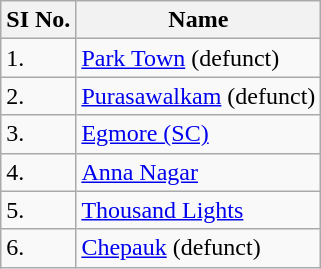<table class="wikitable">
<tr>
<th>SI No.</th>
<th>Name</th>
</tr>
<tr>
<td>1.</td>
<td><a href='#'>Park Town</a> (defunct)</td>
</tr>
<tr>
<td>2.</td>
<td><a href='#'>Purasawalkam</a> (defunct)</td>
</tr>
<tr>
<td>3.</td>
<td><a href='#'>Egmore (SC)</a></td>
</tr>
<tr>
<td>4.</td>
<td><a href='#'>Anna Nagar</a></td>
</tr>
<tr>
<td>5.</td>
<td><a href='#'>Thousand Lights</a></td>
</tr>
<tr>
<td>6.</td>
<td><a href='#'>Chepauk</a> (defunct)</td>
</tr>
</table>
